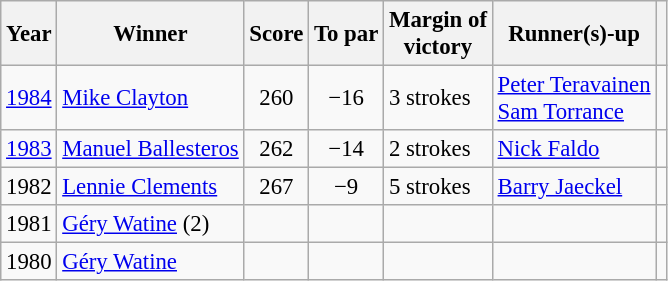<table class=wikitable style="font-size: 95%;">
<tr>
<th>Year</th>
<th>Winner</th>
<th>Score</th>
<th>To par</th>
<th>Margin of<br>victory</th>
<th>Runner(s)-up</th>
<th></th>
</tr>
<tr>
<td><a href='#'>1984</a></td>
<td> <a href='#'>Mike Clayton</a></td>
<td align=center>260</td>
<td align=center>−16</td>
<td>3 strokes</td>
<td> <a href='#'>Peter Teravainen</a><br> <a href='#'>Sam Torrance</a></td>
<td></td>
</tr>
<tr>
<td><a href='#'>1983</a></td>
<td> <a href='#'>Manuel Ballesteros</a></td>
<td align=center>262</td>
<td align=center>−14</td>
<td>2 strokes</td>
<td> <a href='#'>Nick Faldo</a></td>
<td></td>
</tr>
<tr>
<td>1982</td>
<td> <a href='#'>Lennie Clements</a></td>
<td align=center>267</td>
<td align=center>−9</td>
<td>5 strokes</td>
<td> <a href='#'>Barry Jaeckel</a></td>
<td></td>
</tr>
<tr>
<td>1981</td>
<td> <a href='#'>Géry Watine</a> (2)</td>
<td align=center></td>
<td align=center></td>
<td></td>
<td></td>
<td></td>
</tr>
<tr>
<td>1980</td>
<td> <a href='#'>Géry Watine</a></td>
<td align=center></td>
<td align=center></td>
<td></td>
<td></td>
<td></td>
</tr>
</table>
